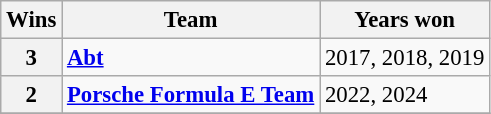<table class="wikitable" style="font-size: 95%;">
<tr>
<th>Wins</th>
<th>Team</th>
<th>Years won</th>
</tr>
<tr>
<th>3</th>
<td><strong><a href='#'>Abt</a></strong></td>
<td>2017, 2018, 2019</td>
</tr>
<tr>
<th>2</th>
<td><strong><a href='#'>Porsche Formula E Team</a></strong></td>
<td>2022, 2024</td>
</tr>
<tr>
</tr>
</table>
